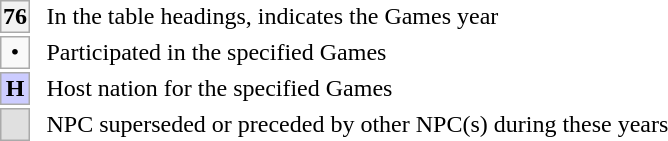<table>
<tr>
<td style="background:#f2f2f2; border:1px #aaa solid; text-align:center; width:1em"><strong>76</strong></td>
<td> </td>
<td>In the table headings, indicates the Games year</td>
</tr>
<tr>
<td style="background:#f9f9f9; border:1px #aaa solid; text-align:center; width:1em">•</td>
<td></td>
<td>Participated in the specified Games</td>
</tr>
<tr>
<td style="background:#ccccff; border:1px #aaa solid; text-align:center;"><strong>H</strong></td>
<td></td>
<td>Host nation for the specified Games</td>
</tr>
<tr>
<td style="background:#e0e0e0; border:1px #aaa solid;"> </td>
<td></td>
<td>NPC superseded or preceded by other NPC(s) during these years</td>
</tr>
</table>
